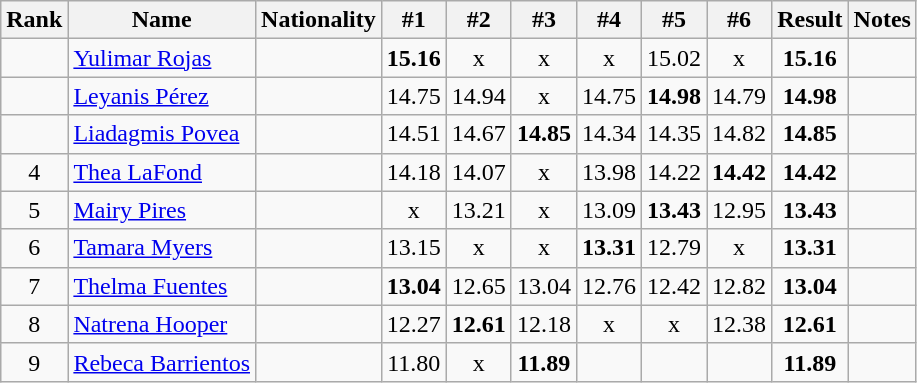<table class="wikitable sortable" style="text-align:center">
<tr>
<th>Rank</th>
<th>Name</th>
<th>Nationality</th>
<th>#1</th>
<th>#2</th>
<th>#3</th>
<th>#4</th>
<th>#5</th>
<th>#6</th>
<th>Result</th>
<th>Notes</th>
</tr>
<tr>
<td></td>
<td align=left><a href='#'>Yulimar Rojas</a></td>
<td align=left></td>
<td><strong>15.16</strong></td>
<td>x</td>
<td>x</td>
<td>x</td>
<td>15.02</td>
<td>x</td>
<td><strong>15.16</strong></td>
<td><strong></strong></td>
</tr>
<tr>
<td></td>
<td align=left><a href='#'>Leyanis Pérez</a></td>
<td align=left></td>
<td>14.75</td>
<td>14.94</td>
<td>x</td>
<td>14.75</td>
<td><strong>14.98</strong></td>
<td>14.79</td>
<td><strong>14.98</strong></td>
<td><strong></strong></td>
</tr>
<tr>
<td></td>
<td align=left><a href='#'>Liadagmis Povea</a></td>
<td align=left></td>
<td>14.51</td>
<td>14.67</td>
<td><strong>14.85</strong></td>
<td>14.34</td>
<td>14.35</td>
<td>14.82</td>
<td><strong>14.85</strong></td>
<td></td>
</tr>
<tr>
<td>4</td>
<td align=left><a href='#'>Thea LaFond</a></td>
<td align=left></td>
<td>14.18</td>
<td>14.07</td>
<td>x</td>
<td>13.98</td>
<td>14.22</td>
<td><strong>14.42</strong></td>
<td><strong>14.42</strong></td>
<td></td>
</tr>
<tr>
<td>5</td>
<td align=left><a href='#'>Mairy Pires</a></td>
<td align=left></td>
<td>x</td>
<td>13.21</td>
<td>x</td>
<td>13.09</td>
<td><strong>13.43</strong></td>
<td>12.95</td>
<td><strong>13.43</strong></td>
<td></td>
</tr>
<tr>
<td>6</td>
<td align=left><a href='#'>Tamara Myers</a></td>
<td align=left></td>
<td>13.15</td>
<td>x</td>
<td>x</td>
<td><strong>13.31</strong></td>
<td>12.79</td>
<td>x</td>
<td><strong>13.31</strong></td>
<td></td>
</tr>
<tr>
<td>7</td>
<td align=left><a href='#'>Thelma Fuentes</a></td>
<td align=left></td>
<td><strong>13.04</strong></td>
<td>12.65</td>
<td>13.04</td>
<td>12.76</td>
<td>12.42</td>
<td>12.82</td>
<td><strong>13.04</strong></td>
<td></td>
</tr>
<tr>
<td>8</td>
<td align=left><a href='#'>Natrena Hooper</a></td>
<td align=left></td>
<td>12.27</td>
<td><strong>12.61</strong></td>
<td>12.18</td>
<td>x</td>
<td>x</td>
<td>12.38</td>
<td><strong>12.61</strong></td>
<td></td>
</tr>
<tr>
<td>9</td>
<td align=left><a href='#'>Rebeca Barrientos</a></td>
<td align=left></td>
<td>11.80</td>
<td>x</td>
<td><strong>11.89</strong></td>
<td></td>
<td></td>
<td></td>
<td><strong>11.89</strong></td>
<td></td>
</tr>
</table>
